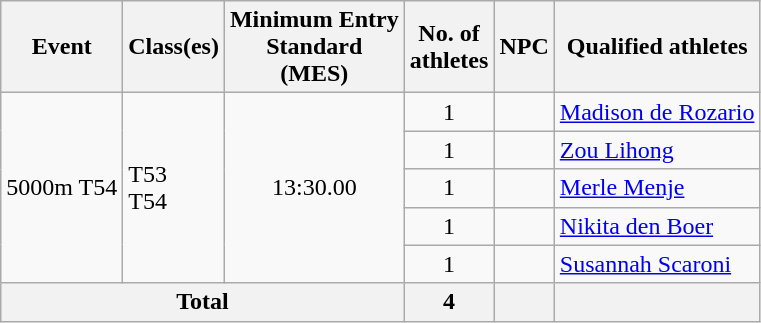<table class="wikitable">
<tr>
<th>Event</th>
<th>Class(es)</th>
<th>Minimum Entry<br> Standard<br> (MES)</th>
<th>No. of<br>athletes</th>
<th>NPC</th>
<th>Qualified athletes</th>
</tr>
<tr>
<td rowspan=5>5000m T54</td>
<td rowspan=5>T53<br>T54</td>
<td rowspan=5 align="center">13:30.00</td>
<td align=center>1</td>
<td></td>
<td><a href='#'>Madison de Rozario</a></td>
</tr>
<tr>
<td align=center>1</td>
<td></td>
<td><a href='#'>Zou Lihong</a></td>
</tr>
<tr>
<td align=center>1</td>
<td></td>
<td><a href='#'>Merle Menje</a></td>
</tr>
<tr>
<td align=center>1</td>
<td></td>
<td><a href='#'>Nikita den Boer</a></td>
</tr>
<tr>
<td align=center>1</td>
<td></td>
<td><a href='#'>Susannah Scaroni</a></td>
</tr>
<tr>
<th colspan=3>Total</th>
<th>4</th>
<th></th>
<th></th>
</tr>
</table>
